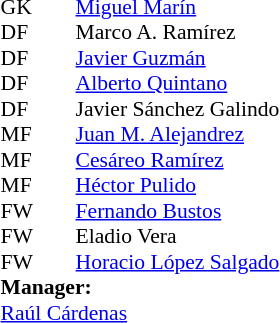<table cellspacing="0" cellpadding="0" style="font-size:90%; margin:0.2em auto;">
<tr>
<th width="25"></th>
<th width="25"></th>
</tr>
<tr>
<td>GK</td>
<td></td>
<td> <a href='#'>Miguel Marín</a></td>
</tr>
<tr>
<td>DF</td>
<td></td>
<td> Marco A. Ramírez</td>
</tr>
<tr>
<td>DF</td>
<td></td>
<td> <a href='#'>Javier Guzmán</a></td>
</tr>
<tr>
<td>DF</td>
<td></td>
<td> <a href='#'>Alberto Quintano</a></td>
</tr>
<tr>
<td>DF</td>
<td></td>
<td> Javier Sánchez Galindo</td>
</tr>
<tr>
<td>MF</td>
<td></td>
<td> <a href='#'>Juan M. Alejandrez</a></td>
</tr>
<tr>
<td>MF</td>
<td></td>
<td> <a href='#'>Cesáreo Ramírez</a></td>
</tr>
<tr>
<td>MF</td>
<td></td>
<td> <a href='#'>Héctor Pulido</a></td>
</tr>
<tr>
<td>FW</td>
<td></td>
<td> <a href='#'>Fernando Bustos</a></td>
</tr>
<tr>
<td>FW</td>
<td></td>
<td> Eladio Vera</td>
</tr>
<tr>
<td>FW</td>
<td></td>
<td> <a href='#'>Horacio López Salgado</a></td>
</tr>
<tr>
<td colspan=3><strong>Manager:</strong></td>
</tr>
<tr>
<td colspan=4> <a href='#'>Raúl Cárdenas</a></td>
</tr>
</table>
